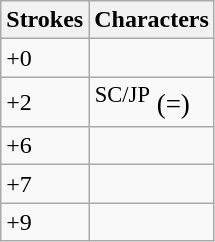<table class="wikitable">
<tr>
<th>Strokes</th>
<th>Characters</th>
</tr>
<tr --->
<td>+0</td>
<td style="font-size: large;"></td>
</tr>
<tr --->
<td>+2</td>
<td style="font-size: large;"> <sup>SC/JP</sup> (=)</td>
</tr>
<tr --->
<td>+6</td>
<td style="font-size: large;"></td>
</tr>
<tr --->
<td>+7</td>
<td style="font-size: large;"></td>
</tr>
<tr --->
<td>+9</td>
<td style="font-size: large;">  </td>
</tr>
</table>
